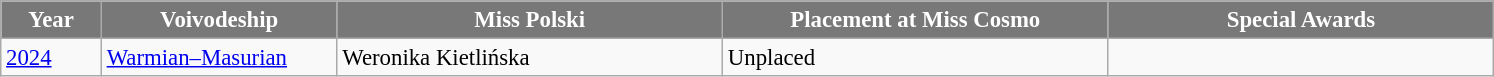<table class="wikitable " style="font-size: 95%;">
<tr>
<th width="60" style="background-color:#787878;color:#FFFFFF;">Year</th>
<th width="150" style="background-color:#787878;color:#FFFFFF;">Voivodeship</th>
<th width="250" style="background-color:#787878;color:#FFFFFF;">Miss Polski</th>
<th width="250" style="background-color:#787878;color:#FFFFFF;">Placement at Miss Cosmo</th>
<th width="250" style="background-color:#787878;color:#FFFFFF;">Special Awards</th>
</tr>
<tr>
<td><a href='#'>2024</a></td>
<td><a href='#'>Warmian–Masurian</a></td>
<td>Weronika Kietlińska</td>
<td>Unplaced</td>
<td></td>
</tr>
</table>
